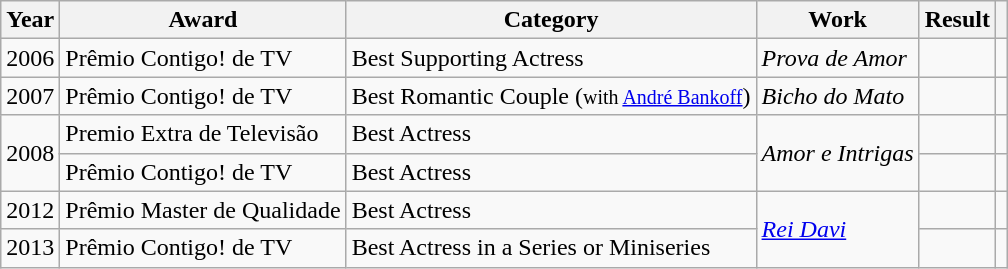<table class="wikitable">
<tr>
<th>Year</th>
<th>Award</th>
<th>Category</th>
<th>Work</th>
<th>Result</th>
<th></th>
</tr>
<tr>
<td>2006</td>
<td>Prêmio Contigo! de TV</td>
<td>Best Supporting Actress</td>
<td><em>Prova de Amor</em></td>
<td></td>
<td></td>
</tr>
<tr>
<td>2007</td>
<td>Prêmio Contigo! de TV</td>
<td>Best Romantic Couple (<small>with <a href='#'>André Bankoff</a></small>)</td>
<td><em>Bicho do Mato</em></td>
<td></td>
<td></td>
</tr>
<tr>
<td rowspan="2">2008</td>
<td>Premio Extra de Televisão</td>
<td>Best Actress</td>
<td rowspan="2"><em>Amor e Intrigas</em></td>
<td></td>
<td></td>
</tr>
<tr>
<td>Prêmio Contigo! de TV</td>
<td>Best Actress</td>
<td></td>
<td></td>
</tr>
<tr>
<td>2012</td>
<td>Prêmio Master de Qualidade</td>
<td>Best Actress</td>
<td rowspan="2"><em><a href='#'>Rei Davi</a></em></td>
<td></td>
<td></td>
</tr>
<tr>
<td>2013</td>
<td>Prêmio Contigo! de TV</td>
<td>Best Actress in a Series or Miniseries</td>
<td></td>
<td></td>
</tr>
</table>
